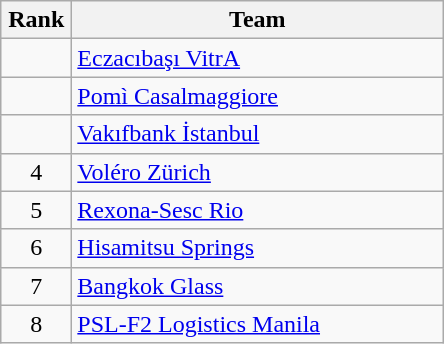<table class="wikitable" style="text-align: center;">
<tr>
<th width=40>Rank</th>
<th width=240>Team</th>
</tr>
<tr>
<td></td>
<td align=left> <a href='#'>Eczacıbaşı VitrA</a></td>
</tr>
<tr>
<td></td>
<td align=left> <a href='#'>Pomì Casalmaggiore</a></td>
</tr>
<tr>
<td></td>
<td align=left> <a href='#'>Vakıfbank İstanbul</a></td>
</tr>
<tr>
<td>4</td>
<td align=left> <a href='#'>Voléro Zürich</a></td>
</tr>
<tr>
<td>5</td>
<td align=left> <a href='#'>Rexona-Sesc Rio</a></td>
</tr>
<tr>
<td>6</td>
<td align=left> <a href='#'>Hisamitsu Springs</a></td>
</tr>
<tr>
<td>7</td>
<td align=left> <a href='#'>Bangkok Glass</a></td>
</tr>
<tr>
<td>8</td>
<td align=left> <a href='#'>PSL-F2 Logistics Manila</a></td>
</tr>
</table>
